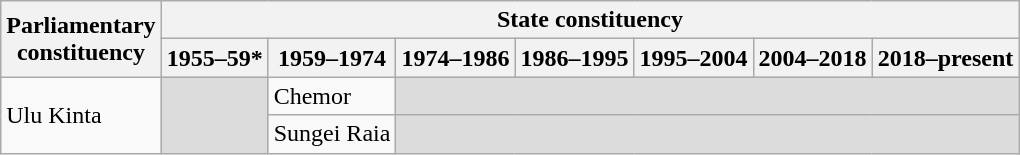<table class="wikitable">
<tr>
<th rowspan="2">Parliamentary<br>constituency</th>
<th colspan="7">State constituency</th>
</tr>
<tr>
<th>1955–59*</th>
<th>1959–1974</th>
<th>1974–1986</th>
<th>1986–1995</th>
<th>1995–2004</th>
<th>2004–2018</th>
<th>2018–present</th>
</tr>
<tr>
<td rowspan="2">Ulu Kinta</td>
<td rowspan="2" bgcolor="dcdcdc"></td>
<td>Chemor</td>
<td colspan="5" bgcolor="dcdcdc"></td>
</tr>
<tr>
<td>Sungei Raia</td>
<td colspan="5" bgcolor="dcdcdc"></td>
</tr>
</table>
